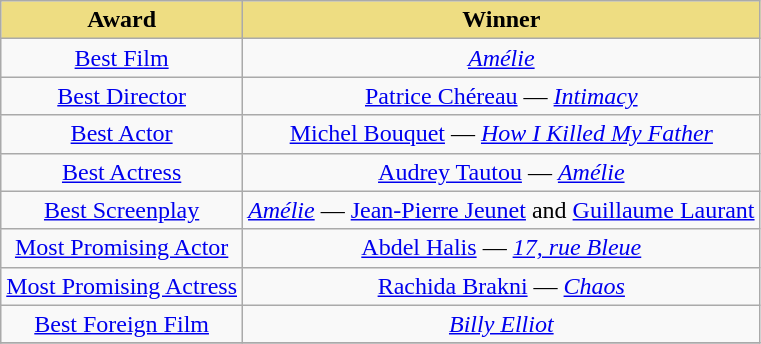<table class="wikitable" border="1">
<tr>
<th style="background:#EEDD82;">Award</th>
<th style="background:#EEDD82;">Winner</th>
</tr>
<tr>
<td align="center" valign="center"><a href='#'>Best Film</a></td>
<td align="center" valign="center"><em><a href='#'>Amélie</a></em></td>
</tr>
<tr>
<td align="center" valign="center"><a href='#'>Best Director</a></td>
<td align="center" valign="center"><a href='#'>Patrice Chéreau</a> — <em><a href='#'>Intimacy</a></em></td>
</tr>
<tr>
<td align="center" valign="center"><a href='#'>Best Actor</a></td>
<td align="center" valign="center"><a href='#'>Michel Bouquet</a> — <em><a href='#'>How I Killed My Father</a></em></td>
</tr>
<tr>
<td align="center" valign="center"><a href='#'>Best Actress</a></td>
<td align="center" valign="center"><a href='#'>Audrey Tautou</a> — <em><a href='#'>Amélie</a></em></td>
</tr>
<tr>
<td align="center" valign="center"><a href='#'>Best Screenplay</a></td>
<td align="center" valign="center"><em><a href='#'>Amélie</a></em> — <a href='#'>Jean-Pierre Jeunet</a> and <a href='#'>Guillaume Laurant</a></td>
</tr>
<tr>
<td align="center" valign="center"><a href='#'>Most Promising Actor</a></td>
<td align="center" valign="center"><a href='#'>Abdel Halis</a> — <em><a href='#'>17, rue Bleue</a></em></td>
</tr>
<tr>
<td align="center" valign="center"><a href='#'>Most Promising Actress</a></td>
<td align="center" valign="center"><a href='#'>Rachida Brakni</a> — <em><a href='#'>Chaos</a></em></td>
</tr>
<tr>
<td align="center" valign="center"><a href='#'>Best Foreign Film</a></td>
<td align="center" valign="center"><em><a href='#'>Billy Elliot</a></em></td>
</tr>
<tr>
</tr>
</table>
